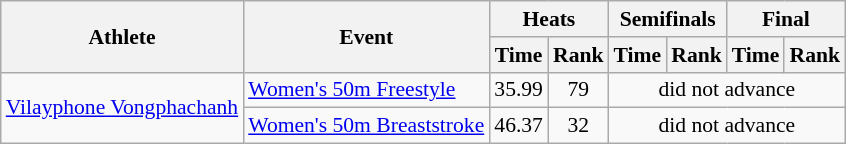<table class=wikitable style="font-size:90%">
<tr>
<th rowspan="2">Athlete</th>
<th rowspan="2">Event</th>
<th colspan="2">Heats</th>
<th colspan="2">Semifinals</th>
<th colspan="2">Final</th>
</tr>
<tr>
<th>Time</th>
<th>Rank</th>
<th>Time</th>
<th>Rank</th>
<th>Time</th>
<th>Rank</th>
</tr>
<tr>
<td rowspan="2"><a href='#'>Vilayphone Vongphachanh</a></td>
<td><a href='#'>Women's 50m Freestyle</a></td>
<td align=center>35.99</td>
<td align=center>79</td>
<td align=center colspan=4>did not advance</td>
</tr>
<tr>
<td><a href='#'>Women's 50m Breaststroke</a></td>
<td align=center>46.37</td>
<td align=center>32</td>
<td align=center colspan=4>did not advance</td>
</tr>
</table>
